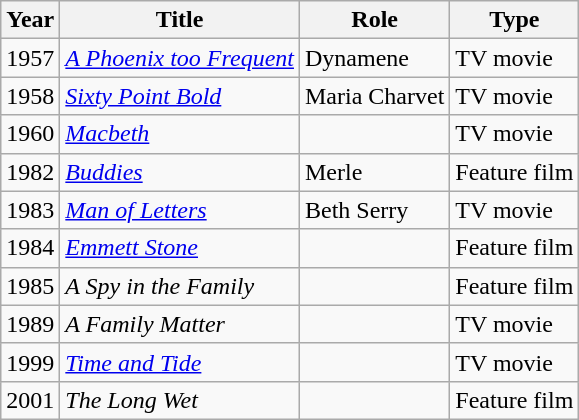<table class="wikitable">
<tr>
<th>Year</th>
<th>Title</th>
<th>Role</th>
<th>Type</th>
</tr>
<tr>
<td>1957</td>
<td><em><a href='#'>A Phoenix too Frequent</a></em></td>
<td>Dynamene</td>
<td>TV movie</td>
</tr>
<tr>
<td>1958</td>
<td><em><a href='#'>Sixty Point Bold</a></em></td>
<td>Maria Charvet</td>
<td>TV movie</td>
</tr>
<tr>
<td>1960</td>
<td><em><a href='#'>Macbeth</a></em></td>
<td></td>
<td>TV movie</td>
</tr>
<tr>
<td>1982</td>
<td><em><a href='#'>Buddies</a></em></td>
<td>Merle</td>
<td>Feature film</td>
</tr>
<tr>
<td>1983</td>
<td><em><a href='#'>Man of Letters</a></em></td>
<td>Beth Serry</td>
<td>TV movie</td>
</tr>
<tr>
<td>1984</td>
<td><em><a href='#'>Emmett Stone</a></em></td>
<td></td>
<td>Feature film</td>
</tr>
<tr>
<td>1985</td>
<td><em>A Spy in the Family</em></td>
<td></td>
<td>Feature film</td>
</tr>
<tr>
<td>1989</td>
<td><em>A Family Matter</em></td>
<td></td>
<td>TV movie</td>
</tr>
<tr>
<td>1999</td>
<td><em><a href='#'>Time and Tide</a></em></td>
<td></td>
<td>TV movie</td>
</tr>
<tr>
<td>2001</td>
<td><em>The Long Wet</em></td>
<td></td>
<td>Feature film</td>
</tr>
</table>
